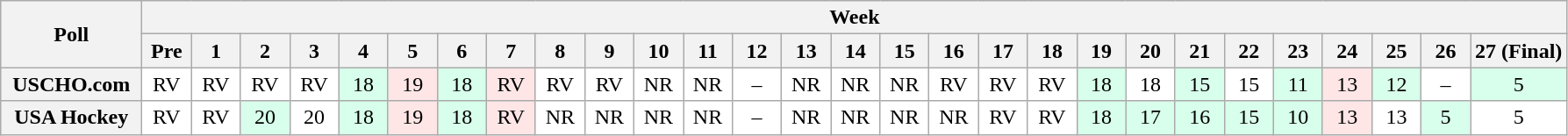<table class="wikitable" style="white-space:nowrap;">
<tr>
<th scope="col" width="100" rowspan="2">Poll</th>
<th colspan="28">Week</th>
</tr>
<tr>
<th scope="col" width="30">Pre</th>
<th scope="col" width="30">1</th>
<th scope="col" width="30">2</th>
<th scope="col" width="30">3</th>
<th scope="col" width="30">4</th>
<th scope="col" width="30">5</th>
<th scope="col" width="30">6</th>
<th scope="col" width="30">7</th>
<th scope="col" width="30">8</th>
<th scope="col" width="30">9</th>
<th scope="col" width="30">10</th>
<th scope="col" width="30">11</th>
<th scope="col" width="30">12</th>
<th scope="col" width="30">13</th>
<th scope="col" width="30">14</th>
<th scope="col" width="30">15</th>
<th scope="col" width="30">16</th>
<th scope="col" width="30">17</th>
<th scope="col" width="30">18</th>
<th scope="col" width="30">19</th>
<th scope="col" width="30">20</th>
<th scope="col" width="30">21</th>
<th scope="col" width="30">22</th>
<th scope="col" width="30">23</th>
<th scope="col" width="30">24</th>
<th scope="col" width="30">25</th>
<th scope="col" width="30">26</th>
<th scope="col" width="30">27 (Final)</th>
</tr>
<tr style="text-align:center;">
<th>USCHO.com</th>
<td bgcolor=FFFFFF>RV</td>
<td bgcolor=FFFFFF>RV</td>
<td bgcolor=FFFFFF>RV</td>
<td bgcolor=FFFFFF>RV</td>
<td bgcolor=D8FFEB>18</td>
<td bgcolor=FFE6E6>19</td>
<td bgcolor=D8FFEB>18</td>
<td bgcolor=FFE6E6>RV</td>
<td bgcolor=FFFFFF>RV</td>
<td bgcolor=FFFFFF>RV</td>
<td bgcolor=FFFFFF>NR</td>
<td bgcolor=FFFFFF>NR</td>
<td bgcolor=FFFFFF>–</td>
<td bgcolor=FFFFFF>NR</td>
<td bgcolor=FFFFFF>NR</td>
<td bgcolor=FFFFFF>NR</td>
<td bgcolor=FFFFFF>RV</td>
<td bgcolor=FFFFFF>RV</td>
<td bgcolor=FFFFFF>RV</td>
<td bgcolor=D8FFEB>18</td>
<td bgcolor=FFFFFF>18</td>
<td bgcolor=D8FFEB>15</td>
<td bgcolor=FFFFFF>15</td>
<td bgcolor=D8FFEB>11</td>
<td bgcolor=FFE6E6>13</td>
<td bgcolor=D8FFEB>12</td>
<td bgcolor=FFFFFF>–</td>
<td bgcolor=D8FFEB>5</td>
</tr>
<tr style="text-align:center;">
<th>USA Hockey</th>
<td bgcolor=FFFFFF>RV</td>
<td bgcolor=FFFFFF>RV</td>
<td bgcolor=D8FFEB>20</td>
<td bgcolor=FFFFFF>20</td>
<td bgcolor=D8FFEB>18</td>
<td bgcolor=FFE6E6>19</td>
<td bgcolor=D8FFEB>18</td>
<td bgcolor=FFE6E6>RV</td>
<td bgcolor=FFFFFF>NR</td>
<td bgcolor=FFFFFF>NR</td>
<td bgcolor=FFFFFF>NR</td>
<td bgcolor=FFFFFF>NR</td>
<td bgcolor=FFFFFF>–</td>
<td bgcolor=FFFFFF>NR</td>
<td bgcolor=FFFFFF>NR</td>
<td bgcolor=FFFFFF>NR</td>
<td bgcolor=FFFFFF>NR</td>
<td bgcolor=FFFFFF>RV</td>
<td bgcolor=FFFFFF>RV</td>
<td bgcolor=D8FFEB>18</td>
<td bgcolor=D8FFEB>17</td>
<td bgcolor=D8FFEB>16</td>
<td bgcolor=D8FFEB>15</td>
<td bgcolor=D8FFEB>10</td>
<td bgcolor=FFE6E6>13</td>
<td bgcolor=FFFFFF>13</td>
<td bgcolor=D8FFEB>5</td>
<td bgcolor=FFFFFF>5</td>
</tr>
</table>
